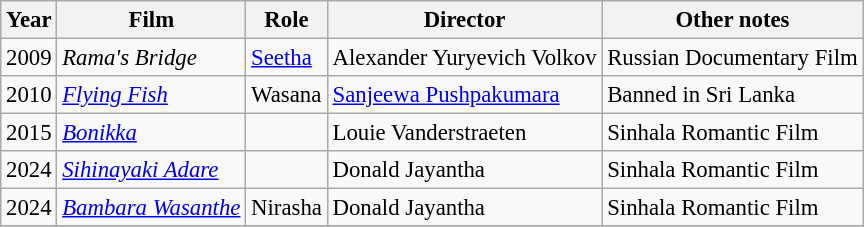<table class="wikitable" style="font-size:95%;">
<tr style="text-align:center;">
<th>Year</th>
<th>Film</th>
<th>Role</th>
<th>Director</th>
<th>Other notes</th>
</tr>
<tr>
<td>2009</td>
<td><em>Rama's Bridge</em></td>
<td><a href='#'>Seetha</a></td>
<td>Alexander Yuryevich Volkov</td>
<td>Russian Documentary Film</td>
</tr>
<tr>
<td>2010</td>
<td><em><a href='#'>Flying Fish</a></em></td>
<td>Wasana</td>
<td><a href='#'>Sanjeewa Pushpakumara</a></td>
<td>Banned in Sri Lanka</td>
</tr>
<tr>
<td>2015</td>
<td><em><a href='#'>Bonikka</a></em></td>
<td></td>
<td>Louie Vanderstraeten</td>
<td>Sinhala Romantic Film</td>
</tr>
<tr>
<td>2024</td>
<td><em><a href='#'>Sihinayaki Adare</a></em></td>
<td></td>
<td>Donald Jayantha</td>
<td>Sinhala Romantic Film</td>
</tr>
<tr>
<td>2024</td>
<td><em><a href='#'>Bambara Wasanthe</a></em></td>
<td>Nirasha</td>
<td>Donald Jayantha</td>
<td>Sinhala Romantic Film</td>
</tr>
<tr>
</tr>
</table>
